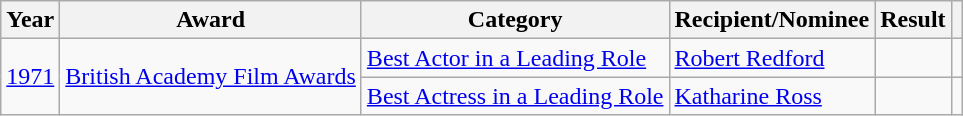<table class="wikitable plainrowheaders sortable">
<tr>
<th>Year</th>
<th scope="col">Award</th>
<th scope="col">Category</th>
<th scope="col">Recipient/Nominee</th>
<th scope="col">Result</th>
<th></th>
</tr>
<tr>
<td rowspan="2"><a href='#'>1971</a></td>
<td rowspan="2"><a href='#'>British Academy Film Awards</a></td>
<td><a href='#'>Best Actor in a Leading Role</a></td>
<td><a href='#'>Robert Redford</a></td>
<td></td>
<td></td>
</tr>
<tr>
<td><a href='#'>Best Actress in a Leading Role</a></td>
<td><a href='#'>Katharine Ross</a></td>
<td></td>
<td></td>
</tr>
</table>
